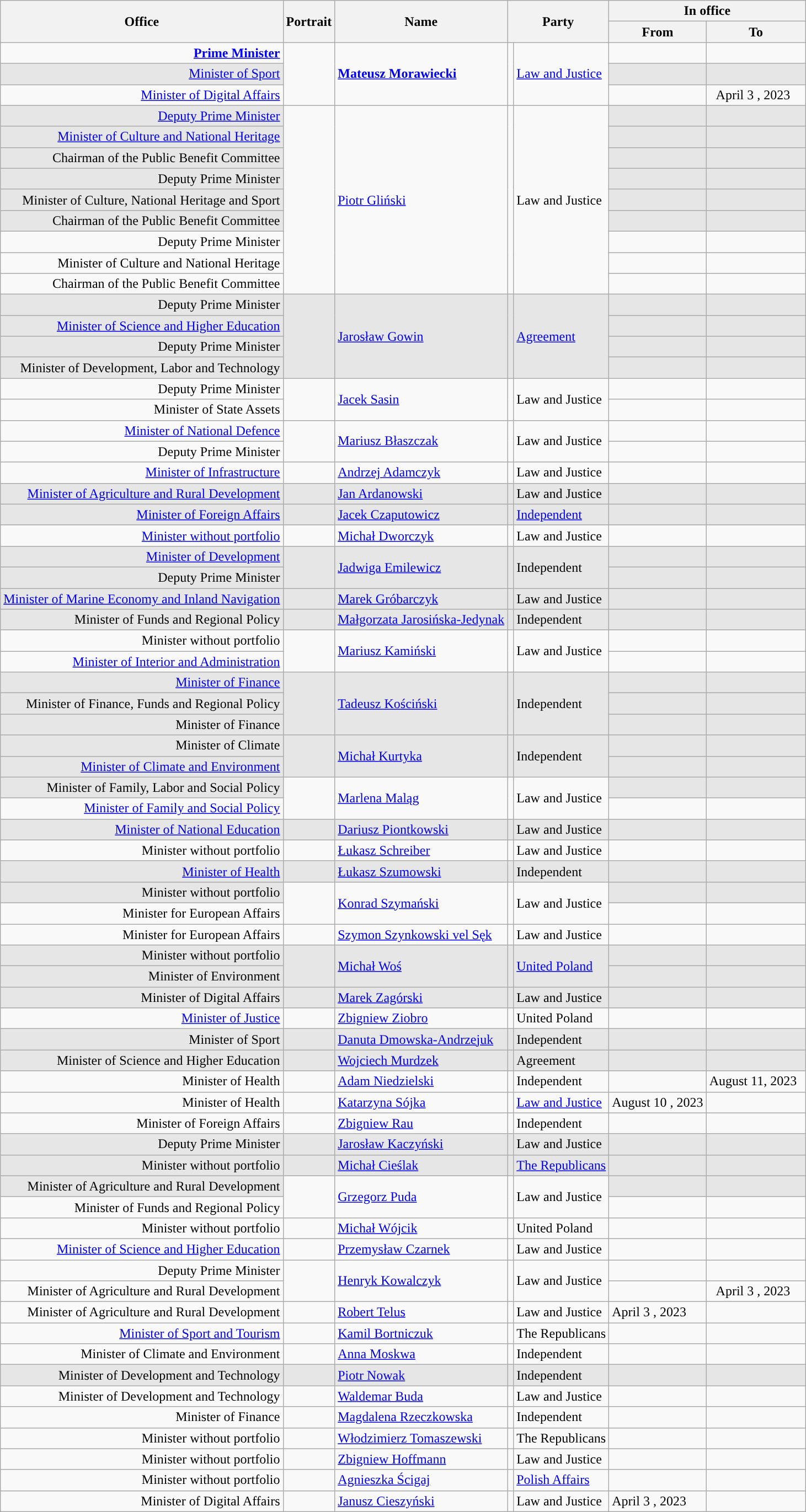<table class="wikitable sortable">
<tr>
<th rowspan="2">Office</th>
<th rowspan="2">Portrait</th>
<th rowspan="2">Name</th>
<th colspan="2" rowspan="2">Party</th>
<th colspan="2">In office</th>
</tr>
<tr>
<th>From</th>
<th>To</th>
</tr>
<tr>
<td style="text-align: right;"><a href='#'><strong>Prime Minister</strong></a></td>
<td rowspan="3"></td>
<td rowspan="3"><strong><a href='#'>Mateusz Morawiecki</a></strong></td>
<td rowspan="3" style="background:"></td>
<td rowspan="3"><a href='#'>Law and Justice</a></td>
<td align="center" style="padding-right:10px"><strong></strong></td>
<td align="center" style="padding-right:10px"><strong></strong></td>
</tr>
<tr style="background: #E6E6E6;">
<td style="text-align: right;"><a href='#'>Minister of Sport</a></td>
<td align="center" style="padding-right:10px"></td>
<td align="center" style="padding-right:10px"></td>
</tr>
<tr>
<td style="text-align: right;"><a href='#'>Minister of Digital Affairs</a></td>
<td align="center" style="padding-right:10px"></td>
<td align="center" style="padding-right:10px">April 3 , 2023</td>
</tr>
<tr>
<td style="text-align: right; background: #E6E6E6;"><a href='#'>Deputy Prime Minister</a></td>
<td rowspan="9"></td>
<td rowspan="9"><a href='#'>Piotr Gliński</a></td>
<td rowspan="9" style="background:"></td>
<td rowspan="9">Law and Justice</td>
<td align="center" style="padding-right:10px; background: #E6E6E6;"></td>
<td align="center" style="padding-right:10px; background: #E6E6E6;"></td>
</tr>
<tr style="background: #E6E6E6;">
<td style="text-align: right;"><a href='#'>Minister of Culture and National Heritage</a></td>
<td align="center" style="padding-right:10px"></td>
<td align="center" style="padding-right:10px"></td>
</tr>
<tr style="background: #E6E6E6;">
<td style="text-align: right;">Chairman of the Public Benefit Committee</td>
<td align="center" style="padding-right:10px"></td>
<td align="center" style="padding-right:10px"></td>
</tr>
<tr style="background: #E6E6E6;">
<td style="text-align: right;">Deputy Prime Minister</td>
<td align="center" style="padding-right:10px"></td>
<td align="center" style="padding-right:10px"></td>
</tr>
<tr style="background: #E6E6E6;">
<td style="text-align: right;">Minister of Culture, National Heritage and Sport</td>
<td align="center" style="padding-right:10px"></td>
<td align="center" style="padding-right:10px"></td>
</tr>
<tr style="background: #E6E6E6;">
<td style="text-align: right;">Chairman of the Public Benefit Committee</td>
<td align="center" style="padding-right:10px"></td>
<td align="center" style="padding-right:10px"></td>
</tr>
<tr>
<td style="text-align: right;">Deputy Prime Minister</td>
<td align="center" style="padding-right:10px"></td>
<td align="center" style="padding-right:10px"></td>
</tr>
<tr>
<td style="text-align: right;">Minister of Culture and National Heritage</td>
<td align="center" style="padding-right:10px"></td>
<td align="center" style="padding-right:10px"></td>
</tr>
<tr>
<td style="text-align: right;">Chairman of the Public Benefit Committee</td>
<td align="center" style="padding-right:10px"></td>
<td align="center" style="padding-right:10px"></td>
</tr>
<tr style="background: #E6E6E6;">
<td style="text-align: right;">Deputy Prime Minister</td>
<td rowspan="4"></td>
<td rowspan="4"><a href='#'>Jarosław Gowin</a></td>
<td rowspan="4" style="background:"></td>
<td rowspan="4"><a href='#'>Agreement</a></td>
<td align="center" style="padding-right:10px"></td>
<td align="center" style="padding-right:10px"></td>
</tr>
<tr style="background: #E6E6E6;">
<td style="text-align: right;"><a href='#'>Minister of Science and Higher Education</a></td>
<td align="center" style="padding-right:10px"></td>
<td align="center" style="padding-right:10px; background: #E6E6E6;"></td>
</tr>
<tr style="background: #E6E6E6;">
<td style="text-align: right;">Deputy Prime Minister</td>
<td align="center" style="padding-right:10px"></td>
<td align="center" style="padding-right:10px"></td>
</tr>
<tr style="background: #E6E6E6;">
<td style="text-align: right;">Minister of Development, Labor and Technology</td>
<td align="center" style="padding-right:10px"></td>
<td align="center" style="padding-right:10px"></td>
</tr>
<tr>
<td style="text-align: right;">Deputy Prime Minister</td>
<td rowspan="2"></td>
<td rowspan="2"><a href='#'>Jacek Sasin</a></td>
<td rowspan="2" style="background:"></td>
<td rowspan="2">Law and Justice</td>
<td align="center" style="padding-right:10px"></td>
<td align="center" style="padding-right:10px"></td>
</tr>
<tr>
<td style="text-align: right;">Minister of State Assets</td>
<td align="center" style="padding-right:10px"></td>
<td align="center" style="padding-right:10px"></td>
</tr>
<tr>
<td style="text-align: right;"><a href='#'>Minister of National Defence</a></td>
<td rowspan="2"></td>
<td rowspan="2"><a href='#'>Mariusz Błaszczak</a></td>
<td rowspan="2" style="background:"></td>
<td rowspan="2">Law and Justice</td>
<td align="center" style="padding-right:10px"></td>
<td align="center" style="padding-right:10px"></td>
</tr>
<tr>
<td style="text-align: right;">Deputy Prime Minister</td>
<td align="center" style="padding-right:10px"></td>
<td align="center" style="padding-right:10px"></td>
</tr>
<tr>
<td style="text-align: right;"><a href='#'>Minister of Infrastructure</a></td>
<td></td>
<td><a href='#'>Andrzej Adamczyk</a></td>
<td style="background:"></td>
<td>Law and Justice</td>
<td align="center" style="padding-right:10px"></td>
<td align="center" style="padding-right:10px"></td>
</tr>
<tr style="background: #E6E6E6;">
<td style="text-align: right;"><a href='#'>Minister of Agriculture and Rural Development</a></td>
<td></td>
<td><a href='#'>Jan Ardanowski</a></td>
<td style="background:"></td>
<td>Law and Justice</td>
<td align="center" style="padding-right:10px"></td>
<td align="center" style="padding-right:10px"></td>
</tr>
<tr style="background: #E6E6E6;">
<td style="text-align: right;"><a href='#'>Minister of Foreign Affairs</a></td>
<td></td>
<td><a href='#'>Jacek Czaputowicz</a></td>
<td style="background:"></td>
<td><a href='#'>Independent</a></td>
<td align="center" style="padding-right:10px"></td>
<td align="center" style="padding-right:10px"></td>
</tr>
<tr>
<td style="text-align: right;"><a href='#'>Minister without portfolio</a></td>
<td></td>
<td><a href='#'>Michał Dworczyk</a></td>
<td style="background:"></td>
<td>Law and Justice</td>
<td align="center" style="padding-right:10px"></td>
<td align="center" style="padding-right:10px"></td>
</tr>
<tr style="background: #E6E6E6;">
<td style="text-align: right;"><a href='#'>Minister of Development</a></td>
<td rowspan="2"></td>
<td rowspan="2"><a href='#'>Jadwiga Emilewicz</a></td>
<td rowspan="2" style="background:"></td>
<td rowspan="2">Independent</td>
<td align="center" style="padding-right:10px"></td>
<td align="center" style="padding-right:10px"></td>
</tr>
<tr style="background: #E6E6E6;">
<td style="text-align: right;">Deputy Prime Minister</td>
<td align="center" style="padding-right:10px"></td>
<td align="center" style="padding-right:10px"></td>
</tr>
<tr style="background: #E6E6E6;">
<td style="text-align: right;"><a href='#'>Minister of Marine Economy and Inland Navigation</a></td>
<td></td>
<td><a href='#'>Marek Gróbarczyk</a></td>
<td style="background:"></td>
<td>Law and Justice</td>
<td align="center" style="padding-right:10px"></td>
<td align="center" style="padding-right:10px"></td>
</tr>
<tr style="background: #E6E6E6;">
<td style="text-align: right;">Minister of Funds and Regional Policy</td>
<td></td>
<td><a href='#'>Małgorzata Jarosińska-Jedynak</a></td>
<td style="background:"></td>
<td>Independent</td>
<td align="center" style="padding-right:10px"></td>
<td align="center" style="padding-right:10px"></td>
</tr>
<tr>
<td style="text-align: right;">Minister without portfolio</td>
<td rowspan="2"></td>
<td rowspan="2"><a href='#'>Mariusz Kamiński</a></td>
<td rowspan="2" style="background:"></td>
<td rowspan="2">Law and Justice</td>
<td align="center" style="padding-right:10px"></td>
<td align="center" style="padding-right:10px"></td>
</tr>
<tr>
<td style="text-align: right;"><a href='#'>Minister of Interior and Administration</a></td>
<td align="center" style="padding-right:10px"></td>
<td align="center" style="padding-right:10px"></td>
</tr>
<tr style="background: #E6E6E6;">
<td style="text-align: right;"><a href='#'>Minister of Finance</a></td>
<td rowspan="3"></td>
<td rowspan="3"><a href='#'>Tadeusz Kościński</a></td>
<td rowspan="3" style="background:"></td>
<td rowspan="3">Independent</td>
<td align="center" style="padding-right:10px"></td>
<td align="center" style="padding-right:10px"></td>
</tr>
<tr style="background: #E6E6E6;">
<td style="text-align: right;">Minister of Finance, Funds and Regional Policy</td>
<td align="center" style="padding-right:10px"></td>
<td align="center" style="padding-right:10px"></td>
</tr>
<tr style="background: #E6E6E6;">
<td style="text-align: right;">Minister of Finance</td>
<td align="center" style="padding-right:10px"></td>
<td align="center" style="padding-right:10px"></td>
</tr>
<tr style="background: #E6E6E6;">
<td style="text-align: right; background: #E6E6E6;">Minister of Climate</td>
<td rowspan="2"></td>
<td rowspan="2"><a href='#'>Michał Kurtyka</a></td>
<td rowspan="2" style="background:"></td>
<td rowspan="2">Independent</td>
<td align="center" style="padding-right:10px"></td>
<td align="center" style="padding-right:10px"></td>
</tr>
<tr style="background: #E6E6E6;">
<td style="text-align: right;"><a href='#'>Minister of Climate and Environment</a></td>
<td align="center" style="padding-right:10px"></td>
<td align="center" style="padding-right:10px"></td>
</tr>
<tr>
<td style="text-align: right; background: #E6E6E6;">Minister of Family, Labor and Social Policy</td>
<td rowspan="2"></td>
<td rowspan="2"><a href='#'>Marlena Maląg</a></td>
<td rowspan="2" style="background:"></td>
<td rowspan="2">Law and Justice</td>
<td align="center" style="padding-right:10px; background: #E6E6E6;"></td>
<td align="center" style="padding-right:10px; background: #E6E6E6;"></td>
</tr>
<tr>
<td style="text-align: right;"><a href='#'>Minister of Family and Social Policy</a></td>
<td align="center" style="padding-right:10px"></td>
<td align="center" style="padding-right:10px"></td>
</tr>
<tr style="background: #E6E6E6;">
<td style="text-align: right;"><a href='#'>Minister of National Education</a></td>
<td></td>
<td><a href='#'>Dariusz Piontkowski</a></td>
<td style="background:"></td>
<td>Law and Justice</td>
<td align="center" style="padding-right:10px"></td>
<td align="center" style="padding-right:10px"></td>
</tr>
<tr>
<td style="text-align: right;">Minister without portfolio</td>
<td></td>
<td><a href='#'>Łukasz Schreiber</a></td>
<td style="background:"></td>
<td>Law and Justice</td>
<td align="center" style="padding-right:10px"></td>
<td align="center" style="padding-right:10px"></td>
</tr>
<tr style="background: #E6E6E6;">
<td style="text-align: right;"><a href='#'>Minister of Health</a></td>
<td></td>
<td><a href='#'>Łukasz Szumowski</a></td>
<td style="background:"></td>
<td>Independent</td>
<td align="center" style="padding-right:10px"></td>
<td align="center" style="padding-right:10px"></td>
</tr>
<tr>
<td style="text-align: right; background: #E6E6E6;">Minister without portfolio</td>
<td rowspan="2"></td>
<td rowspan="2"><a href='#'>Konrad Szymański</a></td>
<td rowspan="2" style="background:"></td>
<td rowspan="2">Law and Justice</td>
<td align="center" style="padding-right:10px; background: #E6E6E6;"></td>
<td align="center" style="padding-right:10px; background: #E6E6E6;"></td>
</tr>
<tr>
<td style="text-align: right;">Minister for European Affairs</td>
<td align="center" style="padding-right:10px"></td>
<td align="center" style="padding-right:10px"></td>
</tr>
<tr>
<td style="text-align: right;">Minister for European Affairs</td>
<td></td>
<td><a href='#'>Szymon Szynkowski vel Sęk</a></td>
<td style="background:"></td>
<td>Law and Justice</td>
<td align="center" style="padding-right:10px;"></td>
<td></td>
</tr>
<tr style="background: #E6E6E6;">
<td style="text-align: right; background: #E6E6E6;">Minister without portfolio</td>
<td rowspan="2"></td>
<td rowspan="2"><a href='#'>Michał Woś</a></td>
<td rowspan="2" style="background:"></td>
<td rowspan="2"><a href='#'>United Poland</a></td>
<td align="center" style="padding-right:10px; background: #E6E6E6;"></td>
<td align="center" style="padding-right:10px; background: #E6E6E6;"></td>
</tr>
<tr style="background: #E6E6E6;">
<td style="text-align: right;">Minister of Environment</td>
<td align="center" style="padding-right:10px"></td>
<td align="center" style="padding-right:10px"></td>
</tr>
<tr style="background: #E6E6E6;">
<td style="text-align: right;">Minister of Digital Affairs</td>
<td></td>
<td><a href='#'>Marek Zagórski</a></td>
<td style="background:"></td>
<td>Law and Justice</td>
<td align="center" style="padding-right:10px"></td>
<td align="center" style="padding-right:10px"></td>
</tr>
<tr>
<td style="text-align: right;"><a href='#'>Minister of Justice</a></td>
<td></td>
<td><a href='#'>Zbigniew Ziobro</a></td>
<td style="background:"></td>
<td>United Poland</td>
<td align="center" style="padding-right:10px"></td>
<td align="center" style="padding-right:10px"></td>
</tr>
<tr style="background: #E6E6E6;">
<td style="text-align: right;">Minister of Sport</td>
<td></td>
<td><a href='#'>Danuta Dmowska-Andrzejuk</a></td>
<td style="background:"></td>
<td>Independent</td>
<td align="center" style="padding-right:10px"></td>
<td align="center" style="padding-right:10px"></td>
</tr>
<tr style="background: #E6E6E6;">
<td style="text-align: right;">Minister of Science and Higher Education</td>
<td></td>
<td><a href='#'>Wojciech Murdzek</a></td>
<td style="background:"></td>
<td>Agreement</td>
<td align="center" style="padding-right:10px"></td>
<td align="center" style="padding-right:10px"></td>
</tr>
<tr>
<td style="text-align: right;">Minister of Health</td>
<td></td>
<td><a href='#'>Adam Niedzielski</a></td>
<td style="background:"></td>
<td>Independent</td>
<td align="center" style="padding-right:10px"></td>
<td align="center" style="padding-right:10px">August 11, 2023</td>
</tr>
<tr>
<td style="text-align: right;">Minister of Health</td>
<td></td>
<td><a href='#'>Katarzyna Sójka</a></td>
<td style="background:"></td>
<td><a href='#'>Law and Justice</a></td>
<td>August 10 , 2023</td>
<td></td>
</tr>
<tr>
<td style="text-align: right;">Minister of Foreign Affairs</td>
<td></td>
<td><a href='#'>Zbigniew Rau</a></td>
<td style="background:"></td>
<td>Independent</td>
<td align="center" style="padding-right:10px"></td>
<td align="center" style="padding-right:10px"></td>
</tr>
<tr style="background: #E6E6E6;">
<td style="text-align: right;">Deputy Prime Minister</td>
<td></td>
<td><a href='#'>Jarosław Kaczyński</a></td>
<td style="background:"></td>
<td>Law and Justice</td>
<td align="center" style="padding-right:10px"></td>
<td align="center" style="padding-right:10px"></td>
</tr>
<tr style="background: #E6E6E6;">
<td style="text-align: right;">Minister without portfolio</td>
<td></td>
<td><a href='#'>Michał Cieślak</a></td>
<td style="background:"></td>
<td><a href='#'>The Republicans</a></td>
<td align="center" style="padding-right:10px"></td>
<td align="center" style="padding-right:10px"></td>
</tr>
<tr>
<td style="text-align: right; background: #E6E6E6;">Minister of Agriculture and Rural Development</td>
<td rowspan="2"></td>
<td rowspan="2"><a href='#'>Grzegorz Puda</a></td>
<td rowspan="2" style="background:"></td>
<td rowspan="2">Law and Justice</td>
<td align="center" style="padding-right:10px; background: #E6E6E6;"></td>
<td align="center" style="padding-right:10px; background: #E6E6E6;"></td>
</tr>
<tr>
<td style="text-align: right;">Minister of Funds and Regional Policy</td>
<td align="center" style="padding-right:10px"></td>
<td align="center" style="padding-right:10px"></td>
</tr>
<tr>
<td style="text-align: right;">Minister without portfolio</td>
<td></td>
<td><a href='#'>Michał Wójcik</a></td>
<td style="background:"></td>
<td>United Poland</td>
<td align="center" style="padding-right:10px"></td>
<td align="center" style="padding-right:10px"></td>
</tr>
<tr>
<td style="text-align: right;"><a href='#'>Minister of Science and Higher Education</a></td>
<td></td>
<td><a href='#'>Przemysław Czarnek</a></td>
<td style="background:"></td>
<td>Law and Justice</td>
<td align="center" style="padding-right:10px"></td>
<td align="center" style="padding-right:10px"></td>
</tr>
<tr>
<td style="text-align: right;">Deputy Prime Minister</td>
<td rowspan="2"></td>
<td rowspan="2"><a href='#'>Henryk Kowalczyk</a></td>
<td rowspan="2" style="background:"></td>
<td rowspan="2">Law and Justice</td>
<td align="center" style="padding-right:10px"></td>
<td align="center" style="padding-right:10px"></td>
</tr>
<tr>
<td style="text-align: right;">Minister of Agriculture and Rural Development</td>
<td align="center" style="padding-right:10px"></td>
<td align="center" style="padding-right:10px">April 3 , 2023</td>
</tr>
<tr>
<td style="text-align: right;">Minister of Agriculture and Rural Development</td>
<td></td>
<td><a href='#'>Robert Telus</a></td>
<td style="background:"></td>
<td>Law and Justice</td>
<td>April 3 , 2023</td>
<td></td>
</tr>
<tr>
<td style="text-align: right;"><a href='#'>Minister of Sport and Tourism</a></td>
<td></td>
<td><a href='#'>Kamil Bortniczuk</a></td>
<td style="background:"></td>
<td>The Republicans</td>
<td align="center" style="padding-right:10px"></td>
<td align="center" style="padding-right:10px"></td>
</tr>
<tr>
<td style="text-align: right;">Minister of Climate and Environment</td>
<td></td>
<td><a href='#'>Anna Moskwa</a></td>
<td style="background:"></td>
<td>Independent</td>
<td align="center" style="padding-right:10px"></td>
<td align="center" style="padding-right:10px"></td>
</tr>
<tr style="background: #E6E6E6;">
<td style="text-align: right;">Minister of Development and Technology</td>
<td></td>
<td><a href='#'>Piotr Nowak</a></td>
<td style="background:"></td>
<td>Independent</td>
<td align="center" style="padding-right:10px"></td>
<td align="center" style="padding-right:10px"></td>
</tr>
<tr>
<td style="text-align: right;">Minister of Development and Technology</td>
<td></td>
<td><a href='#'>Waldemar Buda</a></td>
<td style="background:"></td>
<td>Law and Justice</td>
<td align="center" style="padding-right:10px"></td>
<td align="center" style="padding-right:10px"></td>
</tr>
<tr>
<td style="text-align: right;">Minister of Finance</td>
<td></td>
<td><a href='#'>Magdalena Rzeczkowska</a></td>
<td style="background:"></td>
<td>Independent</td>
<td align="center" style="padding-right:10px"></td>
<td align="center" style="padding-right:10px"></td>
</tr>
<tr>
<td style="text-align: right;">Minister without portfolio</td>
<td></td>
<td><a href='#'>Włodzimierz Tomaszewski</a></td>
<td style="background:"></td>
<td>The Republicans</td>
<td align="center" style="padding-right:10px"></td>
<td align="center" style="padding-right:10px"></td>
</tr>
<tr>
<td style="text-align: right;">Minister without portfolio</td>
<td></td>
<td><a href='#'>Zbigniew Hoffmann</a></td>
<td style="background:"></td>
<td>Law and Justice</td>
<td align="center" style="padding-right:10px"></td>
<td align="center" style="padding-right:10px"></td>
</tr>
<tr>
<td style="text-align: right;">Minister without portfolio</td>
<td></td>
<td><a href='#'>Agnieszka Ścigaj</a></td>
<td style="background:"></td>
<td><a href='#'>Polish Affairs</a></td>
<td align="center" style="padding-right:10px"></td>
<td align="center" style="padding-right:10px"></td>
</tr>
<tr>
<td style="text-align: right;">Minister of Digital Affairs</td>
<td></td>
<td><a href='#'>Janusz Cieszyński</a></td>
<td style="background:"></td>
<td>Law and Justice</td>
<td>April 3 , 2023</td>
<td></td>
</tr>
</table>
